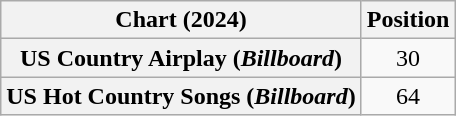<table class="wikitable sortable plainrowheaders" style="text-align:center">
<tr>
<th scope="col">Chart (2024)</th>
<th scope="col">Position</th>
</tr>
<tr>
<th scope="row">US Country Airplay (<em>Billboard</em>)</th>
<td>30</td>
</tr>
<tr>
<th scope="row">US Hot Country Songs (<em>Billboard</em>)</th>
<td>64</td>
</tr>
</table>
